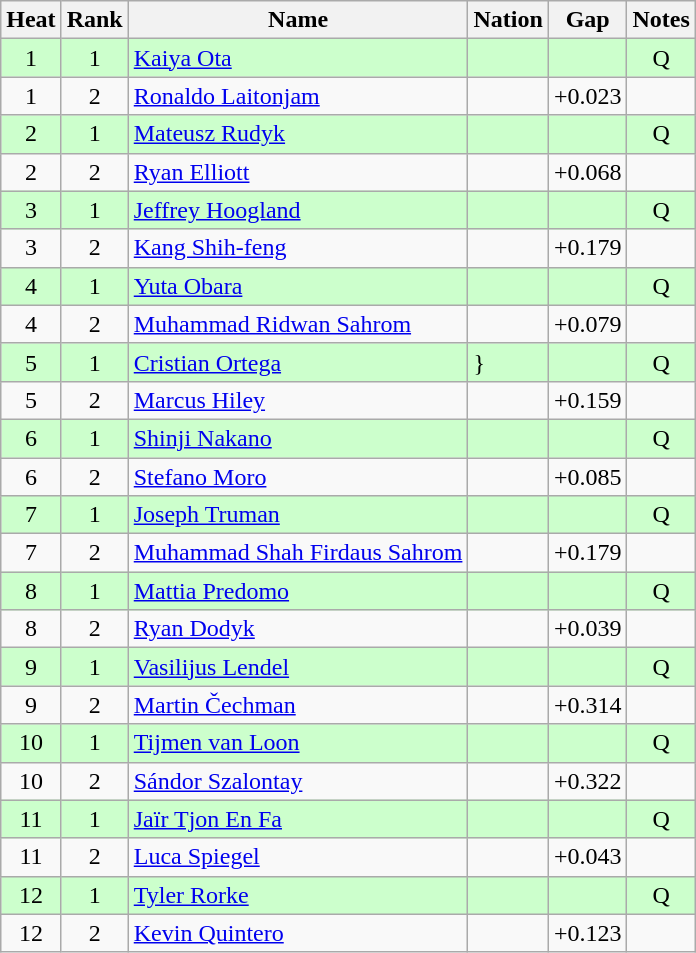<table class="wikitable sortable" style="text-align:center">
<tr>
<th>Heat</th>
<th>Rank</th>
<th>Name</th>
<th>Nation</th>
<th>Gap</th>
<th>Notes</th>
</tr>
<tr bgcolor=ccffcc>
<td>1</td>
<td>1</td>
<td align=left><a href='#'>Kaiya Ota</a></td>
<td align=left></td>
<td></td>
<td>Q</td>
</tr>
<tr>
<td>1</td>
<td>2</td>
<td align=left><a href='#'>Ronaldo Laitonjam</a></td>
<td align=left></td>
<td>+0.023</td>
<td></td>
</tr>
<tr bgcolor=ccffcc>
<td>2</td>
<td>1</td>
<td align=left><a href='#'>Mateusz Rudyk</a></td>
<td align=left></td>
<td></td>
<td>Q</td>
</tr>
<tr>
<td>2</td>
<td>2</td>
<td align=left><a href='#'>Ryan Elliott</a></td>
<td align=left></td>
<td>+0.068</td>
<td></td>
</tr>
<tr bgcolor=ccffcc>
<td>3</td>
<td>1</td>
<td align=left><a href='#'>Jeffrey Hoogland</a></td>
<td align=left></td>
<td></td>
<td>Q</td>
</tr>
<tr>
<td>3</td>
<td>2</td>
<td align=left><a href='#'>Kang Shih-feng</a></td>
<td align=left></td>
<td>+0.179</td>
<td></td>
</tr>
<tr bgcolor=ccffcc>
<td>4</td>
<td>1</td>
<td align=left><a href='#'>Yuta Obara</a></td>
<td align=left></td>
<td></td>
<td>Q</td>
</tr>
<tr>
<td>4</td>
<td>2</td>
<td align=left><a href='#'>Muhammad Ridwan Sahrom</a></td>
<td align=left></td>
<td>+0.079</td>
<td></td>
</tr>
<tr bgcolor=ccffcc>
<td>5</td>
<td>1</td>
<td align=left><a href='#'>Cristian Ortega</a></td>
<td align=left>}</td>
<td></td>
<td>Q</td>
</tr>
<tr>
<td>5</td>
<td>2</td>
<td align=left><a href='#'>Marcus Hiley</a></td>
<td align=left></td>
<td>+0.159</td>
<td></td>
</tr>
<tr bgcolor=ccffcc>
<td>6</td>
<td>1</td>
<td align=left><a href='#'>Shinji Nakano</a></td>
<td align=left></td>
<td></td>
<td>Q</td>
</tr>
<tr>
<td>6</td>
<td>2</td>
<td align=left><a href='#'>Stefano Moro</a></td>
<td align=left></td>
<td>+0.085</td>
<td></td>
</tr>
<tr bgcolor=ccffcc>
<td>7</td>
<td>1</td>
<td align=left><a href='#'>Joseph Truman</a></td>
<td align=left></td>
<td></td>
<td>Q</td>
</tr>
<tr>
<td>7</td>
<td>2</td>
<td align=left><a href='#'>Muhammad Shah Firdaus Sahrom</a></td>
<td align=left></td>
<td>+0.179</td>
<td></td>
</tr>
<tr bgcolor=ccffcc>
<td>8</td>
<td>1</td>
<td align=left><a href='#'>Mattia Predomo</a></td>
<td align=left></td>
<td></td>
<td>Q</td>
</tr>
<tr>
<td>8</td>
<td>2</td>
<td align=left><a href='#'>Ryan Dodyk</a></td>
<td align=left></td>
<td>+0.039</td>
<td></td>
</tr>
<tr bgcolor=ccffcc>
<td>9</td>
<td>1</td>
<td align=left><a href='#'>Vasilijus Lendel</a></td>
<td align=left></td>
<td></td>
<td>Q</td>
</tr>
<tr>
<td>9</td>
<td>2</td>
<td align=left><a href='#'>Martin Čechman</a></td>
<td align=left></td>
<td>+0.314</td>
<td></td>
</tr>
<tr bgcolor=ccffcc>
<td>10</td>
<td>1</td>
<td align=left><a href='#'>Tijmen van Loon</a></td>
<td align=left></td>
<td></td>
<td>Q</td>
</tr>
<tr>
<td>10</td>
<td>2</td>
<td align=left><a href='#'>Sándor Szalontay</a></td>
<td align=left></td>
<td>+0.322</td>
<td></td>
</tr>
<tr bgcolor=ccffcc>
<td>11</td>
<td>1</td>
<td align=left><a href='#'>Jaïr Tjon En Fa</a></td>
<td align=left></td>
<td></td>
<td>Q</td>
</tr>
<tr>
<td>11</td>
<td>2</td>
<td align=left><a href='#'>Luca Spiegel</a></td>
<td align=left></td>
<td>+0.043</td>
<td></td>
</tr>
<tr bgcolor=ccffcc>
<td>12</td>
<td>1</td>
<td align=left><a href='#'>Tyler Rorke</a></td>
<td align=left></td>
<td></td>
<td>Q</td>
</tr>
<tr>
<td>12</td>
<td>2</td>
<td align=left><a href='#'>Kevin Quintero</a></td>
<td align=left></td>
<td>+0.123</td>
<td></td>
</tr>
</table>
